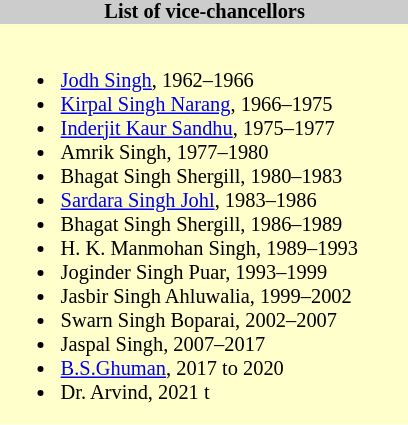<table class="toccolours" style="float:right; margin-right:1em; font-size:85%; background:#ffc; color:black; width:20em; max-width:25%;" cellspacing="0" cellpadding="0">
<tr>
<th style="background:#ccc;">List of vice-chancellors</th>
</tr>
<tr>
<td style="text-align: left;"><br><ul><li><a href='#'>Jodh Singh</a>, 1962–1966</li><li><a href='#'>Kirpal Singh Narang</a>, 1966–1975</li><li><a href='#'>Inderjit Kaur Sandhu</a>, 1975–1977</li><li>Amrik Singh, 1977–1980</li><li>Bhagat Singh Shergill, 1980–1983</li><li><a href='#'>Sardara Singh Johl</a>, 1983–1986</li><li>Bhagat Singh Shergill, 1986–1989</li><li>H. K. Manmohan Singh, 1989–1993</li><li>Joginder Singh Puar, 1993–1999</li><li>Jasbir Singh Ahluwalia, 1999–2002</li><li>Swarn Singh Boparai, 2002–2007</li><li>Jaspal Singh, 2007–2017</li><li><a href='#'>B.S.Ghuman</a>, 2017 to 2020</li><li>Dr. Arvind, 2021 t</li></ul></td>
</tr>
</table>
